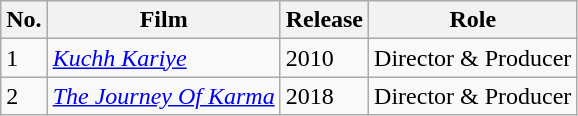<table class="wikitable">
<tr>
<th>No.</th>
<th>Film</th>
<th>Release</th>
<th>Role</th>
</tr>
<tr>
<td>1</td>
<td><em><a href='#'>Kuchh Kariye</a></em></td>
<td>2010</td>
<td>Director & Producer</td>
</tr>
<tr>
<td>2</td>
<td><em><a href='#'>The Journey Of Karma</a></em></td>
<td>2018</td>
<td>Director & Producer</td>
</tr>
</table>
